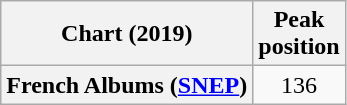<table class="wikitable plainrowheaders" style="text-align:center">
<tr>
<th scope="col">Chart (2019)</th>
<th scope="col">Peak<br>position</th>
</tr>
<tr>
<th scope="row">French Albums (<a href='#'>SNEP</a>)</th>
<td>136</td>
</tr>
</table>
